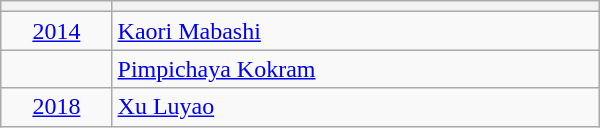<table class=wikitable style="width: 400px;">
<tr>
<th width="40"></th>
<th width="200"></th>
</tr>
<tr>
<td align=center><a href='#'>2014</a></td>
<td> <a href='#'>Kaori Mabashi</a></td>
</tr>
<tr>
<td align=center></td>
<td> <a href='#'>Pimpichaya Kokram</a></td>
</tr>
<tr>
<td align=center><a href='#'>2018</a></td>
<td> <a href='#'>Xu Luyao</a></td>
</tr>
</table>
